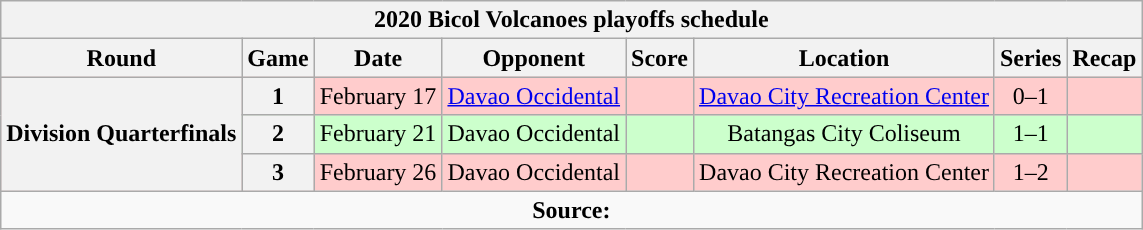<table class="wikitable" style="text-align:center">
<tr>
<th colspan=8>2020 Bicol Volcanoes playoffs schedule</th>
</tr>
<tr>
<th>Round</th>
<th>Game</th>
<th>Date</th>
<th>Opponent</th>
<th>Score</th>
<th>Location</th>
<th>Series</th>
<th>Recap<br></th>
</tr>
<tr style="background:#fcc">
<th rowspan=3>Division Quarterfinals</th>
<th>1</th>
<td>February 17</td>
<td><a href='#'>Davao Occidental</a></td>
<td></td>
<td><a href='#'>Davao City Recreation Center</a></td>
<td>0–1</td>
<td></td>
</tr>
<tr style="background:#cfc">
<th>2</th>
<td>February 21</td>
<td>Davao Occidental</td>
<td></td>
<td>Batangas City Coliseum</td>
<td>1–1</td>
<td></td>
</tr>
<tr style="background:#fcc">
<th>3</th>
<td>February 26</td>
<td>Davao Occidental</td>
<td></td>
<td>Davao City Recreation Center</td>
<td>1–2</td>
<td></td>
</tr>
<tr>
<td colspan=8 align=center><strong>Source: </strong></td>
</tr>
</table>
